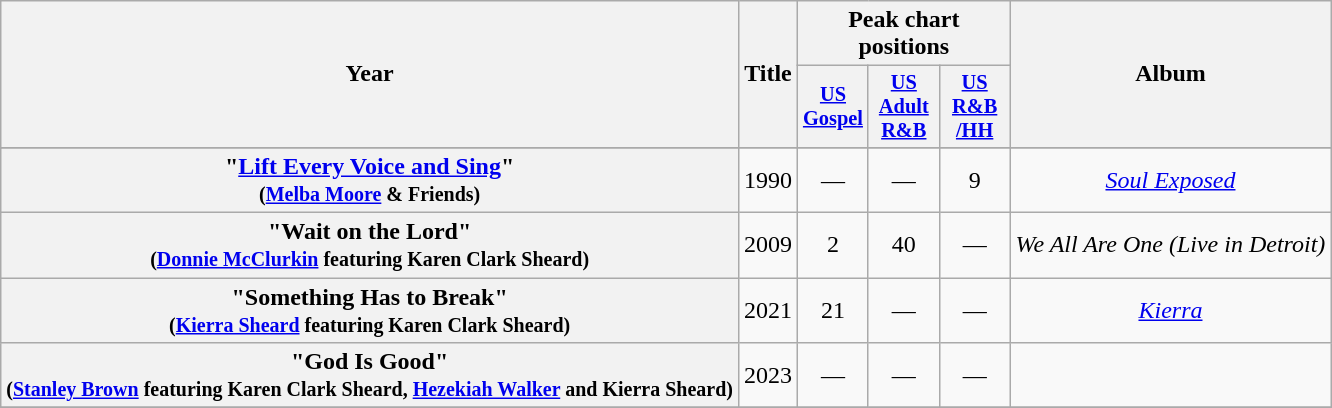<table class="wikitable plainrowheaders" style="text-align:center;" border="1">
<tr>
<th scope="col"  rowspan="2"><strong>Year</strong></th>
<th scope="col"  rowspan="2"><strong>Title</strong></th>
<th scope="col"  colspan="3">Peak chart positions</th>
<th scope="col"  rowspan="2"><strong>Album</strong></th>
</tr>
<tr>
<th scope="col" style="width:3em;font-size:85%;"><a href='#'>US<br>Gospel</a><br></th>
<th scope="col" style="width:3em;font-size:85%;"><a href='#'>US<br>Adult<br>R&B</a><br></th>
<th scope="col" style="width:3em;font-size:85%;"><a href='#'>US<br>R&B<br>/HH</a><br></th>
</tr>
<tr>
</tr>
<tr>
<th scope="row">"<a href='#'>Lift Every Voice and Sing</a>"<br><small>(<a href='#'>Melba Moore</a> & Friends)</small></th>
<td rowspan="1">1990</td>
<td>—</td>
<td>—</td>
<td>9</td>
<td rowspan="1"><em><a href='#'>Soul Exposed</a></em></td>
</tr>
<tr>
<th scope="row">"Wait on the Lord"<br><small>(<a href='#'>Donnie McClurkin</a> featuring Karen Clark Sheard)</small></th>
<td rowspan="1">2009</td>
<td>2</td>
<td>40</td>
<td>—</td>
<td><em>We All Are One (Live in Detroit)</em></td>
</tr>
<tr>
<th scope="row">"Something Has to Break"<br><small>(<a href='#'>Kierra Sheard</a> featuring Karen Clark Sheard)</small></th>
<td rowspan="1">2021</td>
<td>21</td>
<td>—</td>
<td>—</td>
<td rowspan="1"><em><a href='#'>Kierra</a></em></td>
</tr>
<tr>
<th scope="row">"God Is Good"<br><small>(<a href='#'>Stanley Brown</a> featuring Karen Clark Sheard, <a href='#'>Hezekiah Walker</a> and Kierra Sheard)</small></th>
<td rowspan="1">2023</td>
<td>—</td>
<td>—</td>
<td>—</td>
<td rowspan="1"></td>
</tr>
<tr>
</tr>
</table>
